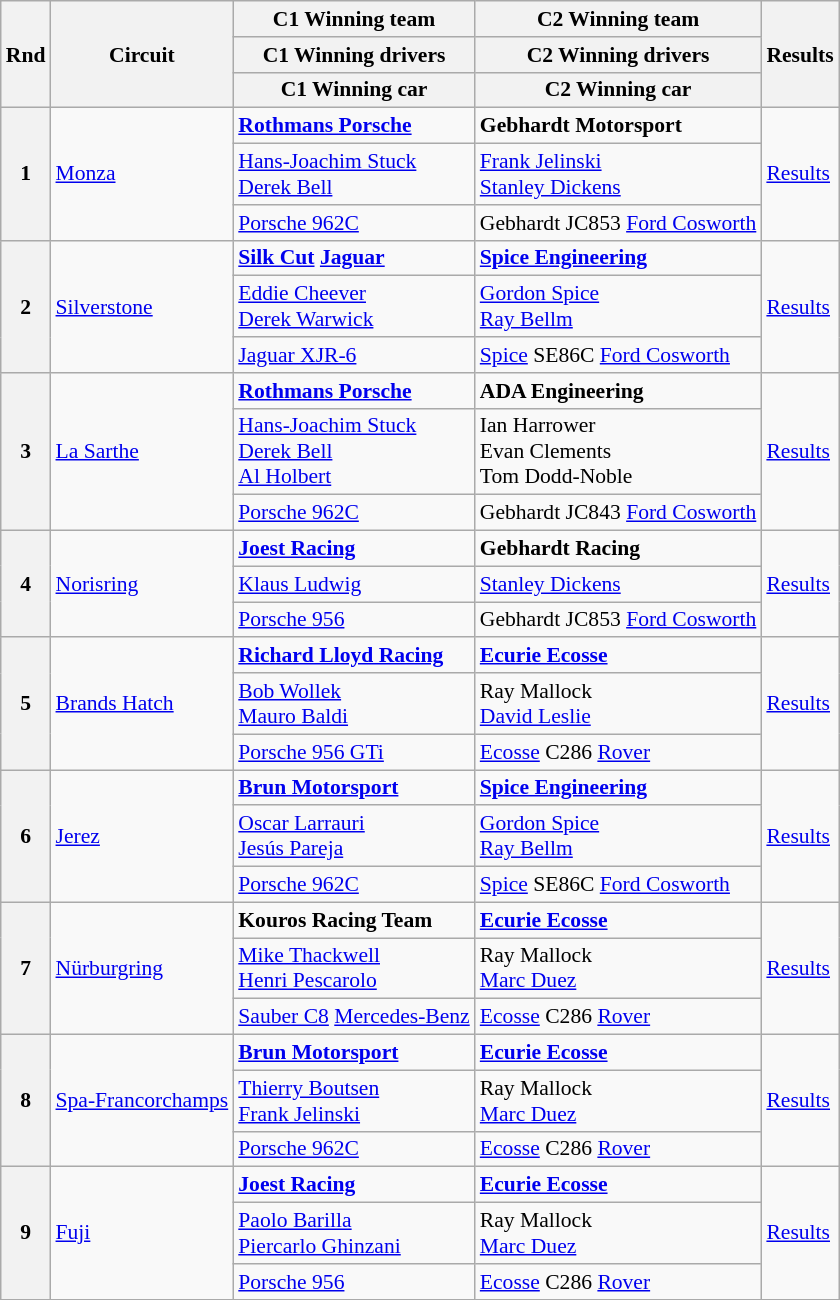<table class="wikitable" style="font-size: 90%;">
<tr>
<th rowspan=3>Rnd</th>
<th rowspan=3>Circuit</th>
<th>C1 Winning team</th>
<th>C2 Winning team</th>
<th rowspan=3>Results</th>
</tr>
<tr>
<th>C1 Winning drivers</th>
<th>C2 Winning drivers</th>
</tr>
<tr>
<th>C1 Winning car</th>
<th>C2 Winning car</th>
</tr>
<tr>
<th rowspan=3>1</th>
<td rowspan=3><a href='#'>Monza</a></td>
<td><strong> <a href='#'>Rothmans Porsche</a></strong></td>
<td><strong> Gebhardt Motorsport</strong></td>
<td rowspan=3><a href='#'>Results</a></td>
</tr>
<tr>
<td> <a href='#'>Hans-Joachim Stuck</a><br> <a href='#'>Derek Bell</a></td>
<td> <a href='#'>Frank Jelinski</a><br> <a href='#'>Stanley Dickens</a></td>
</tr>
<tr>
<td><a href='#'>Porsche 962C</a></td>
<td>Gebhardt JC853 <a href='#'>Ford Cosworth</a></td>
</tr>
<tr>
<th rowspan=3>2</th>
<td rowspan=3><a href='#'>Silverstone</a></td>
<td><strong> <a href='#'>Silk Cut</a> <a href='#'>Jaguar</a></strong></td>
<td><strong> <a href='#'>Spice Engineering</a></strong></td>
<td rowspan=3><a href='#'>Results</a></td>
</tr>
<tr>
<td> <a href='#'>Eddie Cheever</a><br> <a href='#'>Derek Warwick</a></td>
<td> <a href='#'>Gordon Spice</a><br> <a href='#'>Ray Bellm</a></td>
</tr>
<tr>
<td><a href='#'>Jaguar XJR-6</a></td>
<td><a href='#'>Spice</a> SE86C <a href='#'>Ford Cosworth</a></td>
</tr>
<tr>
<th rowspan=3>3</th>
<td rowspan=3><a href='#'>La Sarthe</a></td>
<td><strong> <a href='#'>Rothmans Porsche</a></strong></td>
<td><strong> ADA Engineering</strong></td>
<td rowspan=3><a href='#'>Results</a></td>
</tr>
<tr>
<td> <a href='#'>Hans-Joachim Stuck</a><br> <a href='#'>Derek Bell</a><br> <a href='#'>Al Holbert</a></td>
<td> Ian Harrower<br> Evan Clements<br> Tom Dodd-Noble</td>
</tr>
<tr>
<td><a href='#'>Porsche 962C</a></td>
<td>Gebhardt JC843 <a href='#'>Ford Cosworth</a></td>
</tr>
<tr>
<th rowspan=3>4</th>
<td rowspan=3><a href='#'>Norisring</a></td>
<td><strong> <a href='#'>Joest Racing</a></strong></td>
<td><strong> Gebhardt Racing</strong></td>
<td rowspan=3><a href='#'>Results</a></td>
</tr>
<tr>
<td> <a href='#'>Klaus Ludwig</a></td>
<td> <a href='#'>Stanley Dickens</a></td>
</tr>
<tr>
<td><a href='#'>Porsche 956</a></td>
<td>Gebhardt JC853 <a href='#'>Ford Cosworth</a></td>
</tr>
<tr>
<th rowspan=3>5</th>
<td rowspan=3><a href='#'>Brands Hatch</a></td>
<td><strong> <a href='#'>Richard Lloyd Racing</a></strong></td>
<td><strong> <a href='#'>Ecurie Ecosse</a></strong></td>
<td rowspan=3><a href='#'>Results</a></td>
</tr>
<tr>
<td> <a href='#'>Bob Wollek</a><br> <a href='#'>Mauro Baldi</a></td>
<td> Ray Mallock<br> <a href='#'>David Leslie</a></td>
</tr>
<tr>
<td><a href='#'>Porsche 956 GTi</a></td>
<td><a href='#'>Ecosse</a> C286 <a href='#'>Rover</a></td>
</tr>
<tr>
<th rowspan=3>6</th>
<td rowspan=3><a href='#'>Jerez</a></td>
<td><strong> <a href='#'>Brun Motorsport</a></strong></td>
<td><strong> <a href='#'>Spice Engineering</a></strong></td>
<td rowspan=3><a href='#'>Results</a></td>
</tr>
<tr>
<td> <a href='#'>Oscar Larrauri</a><br> <a href='#'>Jesús Pareja</a></td>
<td> <a href='#'>Gordon Spice</a><br> <a href='#'>Ray Bellm</a></td>
</tr>
<tr>
<td><a href='#'>Porsche 962C</a></td>
<td><a href='#'>Spice</a> SE86C <a href='#'>Ford Cosworth</a></td>
</tr>
<tr>
<th rowspan=3>7</th>
<td rowspan=3><a href='#'>Nürburgring</a></td>
<td><strong> Kouros Racing Team</strong></td>
<td><strong> <a href='#'>Ecurie Ecosse</a></strong></td>
<td rowspan=3><a href='#'>Results</a></td>
</tr>
<tr>
<td> <a href='#'>Mike Thackwell</a><br> <a href='#'>Henri Pescarolo</a></td>
<td> Ray Mallock<br> <a href='#'>Marc Duez</a></td>
</tr>
<tr>
<td><a href='#'>Sauber C8</a> <a href='#'>Mercedes-Benz</a></td>
<td><a href='#'>Ecosse</a> C286 <a href='#'>Rover</a></td>
</tr>
<tr>
<th rowspan=3>8</th>
<td rowspan=3><a href='#'>Spa-Francorchamps</a></td>
<td><strong> <a href='#'>Brun Motorsport</a></strong></td>
<td><strong> <a href='#'>Ecurie Ecosse</a></strong></td>
<td rowspan=3><a href='#'>Results</a></td>
</tr>
<tr>
<td> <a href='#'>Thierry Boutsen</a><br> <a href='#'>Frank Jelinski</a></td>
<td> Ray Mallock<br> <a href='#'>Marc Duez</a></td>
</tr>
<tr>
<td><a href='#'>Porsche 962C</a></td>
<td><a href='#'>Ecosse</a> C286 <a href='#'>Rover</a></td>
</tr>
<tr>
<th rowspan=3>9</th>
<td rowspan=3><a href='#'>Fuji</a></td>
<td><strong> <a href='#'>Joest Racing</a></strong></td>
<td><strong> <a href='#'>Ecurie Ecosse</a></strong></td>
<td rowspan=3><a href='#'>Results</a></td>
</tr>
<tr>
<td> <a href='#'>Paolo Barilla</a><br> <a href='#'>Piercarlo Ghinzani</a></td>
<td> Ray Mallock<br> <a href='#'>Marc Duez</a></td>
</tr>
<tr>
<td><a href='#'>Porsche 956</a></td>
<td><a href='#'>Ecosse</a> C286 <a href='#'>Rover</a></td>
</tr>
<tr>
</tr>
</table>
